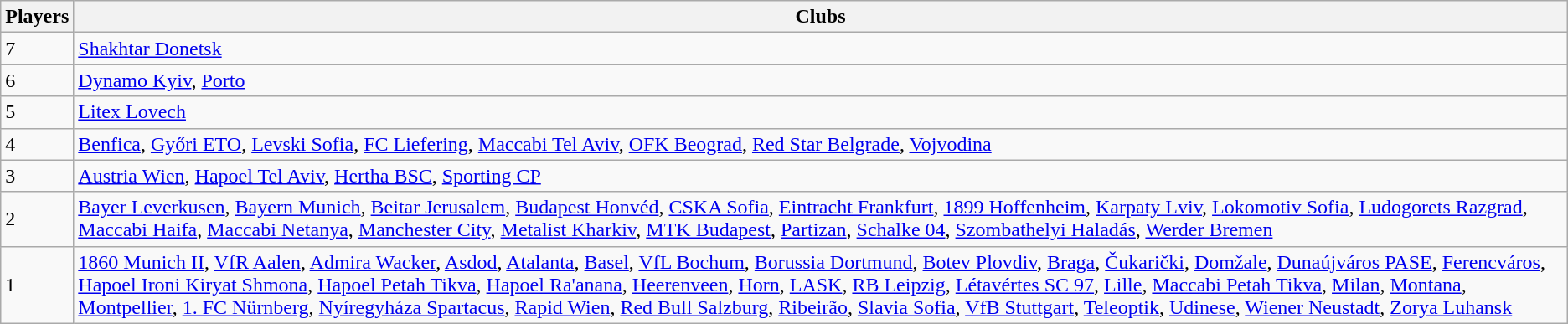<table class="wikitable">
<tr>
<th>Players</th>
<th>Clubs</th>
</tr>
<tr>
<td>7</td>
<td> <a href='#'>Shakhtar Donetsk</a></td>
</tr>
<tr>
<td>6</td>
<td> <a href='#'>Dynamo Kyiv</a>,  <a href='#'>Porto</a></td>
</tr>
<tr>
<td>5</td>
<td> <a href='#'>Litex Lovech</a></td>
</tr>
<tr>
<td>4</td>
<td> <a href='#'>Benfica</a>,  <a href='#'>Győri ETO</a>,  <a href='#'>Levski Sofia</a>,  <a href='#'>FC Liefering</a>,  <a href='#'>Maccabi Tel Aviv</a>,  <a href='#'>OFK Beograd</a>,  <a href='#'>Red Star Belgrade</a>,  <a href='#'>Vojvodina</a></td>
</tr>
<tr>
<td>3</td>
<td> <a href='#'>Austria Wien</a>,  <a href='#'>Hapoel Tel Aviv</a>,  <a href='#'>Hertha BSC</a>,  <a href='#'>Sporting CP</a></td>
</tr>
<tr>
<td>2</td>
<td> <a href='#'>Bayer Leverkusen</a>,  <a href='#'>Bayern Munich</a>,  <a href='#'>Beitar Jerusalem</a>,  <a href='#'>Budapest Honvéd</a>,  <a href='#'>CSKA Sofia</a>,  <a href='#'>Eintracht Frankfurt</a>,  <a href='#'>1899 Hoffenheim</a>,  <a href='#'>Karpaty Lviv</a>,  <a href='#'>Lokomotiv Sofia</a>,  <a href='#'>Ludogorets Razgrad</a>,  <a href='#'>Maccabi Haifa</a>,  <a href='#'>Maccabi Netanya</a>,  <a href='#'>Manchester City</a>,  <a href='#'>Metalist Kharkiv</a>,  <a href='#'>MTK Budapest</a>,  <a href='#'>Partizan</a>,  <a href='#'>Schalke 04</a>,  <a href='#'>Szombathelyi Haladás</a>,  <a href='#'>Werder Bremen</a></td>
</tr>
<tr>
<td>1</td>
<td> <a href='#'>1860 Munich II</a>,  <a href='#'>VfR Aalen</a>,  <a href='#'>Admira Wacker</a>,  <a href='#'>Asdod</a>,  <a href='#'>Atalanta</a>,  <a href='#'>Basel</a>,  <a href='#'>VfL Bochum</a>,  <a href='#'>Borussia Dortmund</a>,  <a href='#'>Botev Plovdiv</a>,  <a href='#'>Braga</a>,  <a href='#'>Čukarički</a>,  <a href='#'>Domžale</a>,  <a href='#'>Dunaújváros PASE</a>,  <a href='#'>Ferencváros</a>,  <a href='#'>Hapoel Ironi Kiryat Shmona</a>,  <a href='#'>Hapoel Petah Tikva</a>,  <a href='#'>Hapoel Ra'anana</a>,  <a href='#'>Heerenveen</a>,  <a href='#'>Horn</a>,  <a href='#'>LASK</a>,  <a href='#'>RB Leipzig</a>,  <a href='#'>Létavértes SC 97</a>,  <a href='#'>Lille</a>,  <a href='#'>Maccabi Petah Tikva</a>,  <a href='#'>Milan</a>,  <a href='#'>Montana</a>,  <a href='#'>Montpellier</a>,  <a href='#'>1. FC Nürnberg</a>,  <a href='#'>Nyíregyháza Spartacus</a>,  <a href='#'>Rapid Wien</a>,  <a href='#'>Red Bull Salzburg</a>,  <a href='#'>Ribeirão</a>,  <a href='#'>Slavia Sofia</a>,  <a href='#'>VfB Stuttgart</a>,  <a href='#'>Teleoptik</a>,  <a href='#'>Udinese</a>,  <a href='#'>Wiener Neustadt</a>,  <a href='#'>Zorya Luhansk</a></td>
</tr>
</table>
